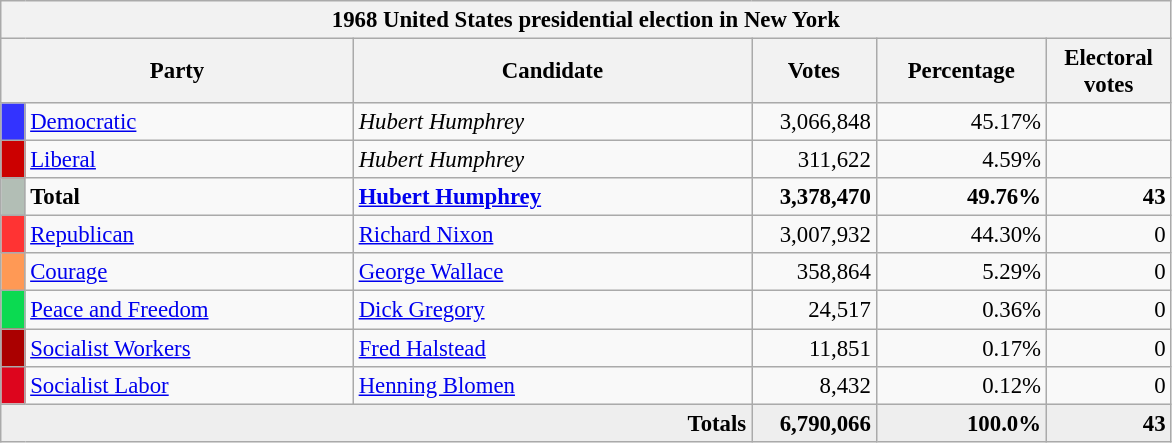<table class="wikitable" style="font-size: 95%;">
<tr>
<th colspan="6">1968 United States presidential election in New York</th>
</tr>
<tr>
<th colspan="2" style="width: 15em">Party</th>
<th style="width: 17em">Candidate</th>
<th style="width: 5em">Votes</th>
<th style="width: 7em">Percentage</th>
<th style="width: 5em">Electoral votes</th>
</tr>
<tr>
<th style="background-color:#3333FF; width: 3px"></th>
<td style="width: 130px"><a href='#'>Democratic</a></td>
<td><em>Hubert Humphrey</em></td>
<td align="right">3,066,848</td>
<td align="right">45.17%</td>
<td align="right"></td>
</tr>
<tr>
<th style="background-color:#CC0000; width: 3px"></th>
<td style="width: 130px"><a href='#'>Liberal</a></td>
<td><em>Hubert Humphrey</em></td>
<td align="right">311,622</td>
<td align="right">4.59%</td>
<td align="right"></td>
</tr>
<tr>
<th style="background-color:#B2BEB5; width: 3px"></th>
<td style="width: 130px"><strong>Total</strong></td>
<td><strong><a href='#'>Hubert Humphrey</a></strong></td>
<td style="text-align:right;"><strong>3,378,470</strong></td>
<td style="text-align:right;"><strong>49.76%</strong></td>
<td style="text-align:right;"><strong>43</strong></td>
</tr>
<tr>
<th style="background:#f33; width:3px;"></th>
<td style="width: 130px"><a href='#'>Republican</a></td>
<td><a href='#'>Richard Nixon</a></td>
<td style="text-align:right;">3,007,932</td>
<td style="text-align:right;">44.30%</td>
<td style="text-align:right;">0</td>
</tr>
<tr>
<th style="background:#f95; width:3px;"></th>
<td style="width: 130px"><a href='#'>Courage</a></td>
<td><a href='#'>George Wallace</a></td>
<td style="text-align:right;">358,864</td>
<td style="text-align:right;">5.29%</td>
<td style="text-align:right;">0</td>
</tr>
<tr>
<th style="background:#0bda51; width:3px;"></th>
<td style="width: 130px"><a href='#'>Peace and Freedom</a></td>
<td><a href='#'>Dick Gregory</a></td>
<td style="text-align:right;">24,517</td>
<td style="text-align:right;">0.36%</td>
<td style="text-align:right;">0</td>
</tr>
<tr>
<th style="background:#AA0000; width:3px;"></th>
<td style="width: 130px"><a href='#'>Socialist Workers</a></td>
<td><a href='#'>Fred Halstead</a></td>
<td style="text-align:right;">11,851</td>
<td style="text-align:right;">0.17%</td>
<td style="text-align:right;">0</td>
</tr>
<tr>
<th style="background:#DD051D; width:3px;"></th>
<td style="width: 130px"><a href='#'>Socialist Labor</a></td>
<td><a href='#'>Henning Blomen</a></td>
<td style="text-align:right;">8,432</td>
<td style="text-align:right;">0.12%</td>
<td style="text-align:right;">0</td>
</tr>
<tr style="background:#eee; text-align:right;">
<td colspan="3"><strong>Totals</strong></td>
<td><strong>6,790,066</strong></td>
<td><strong>100.0%</strong></td>
<td><strong>43</strong></td>
</tr>
</table>
